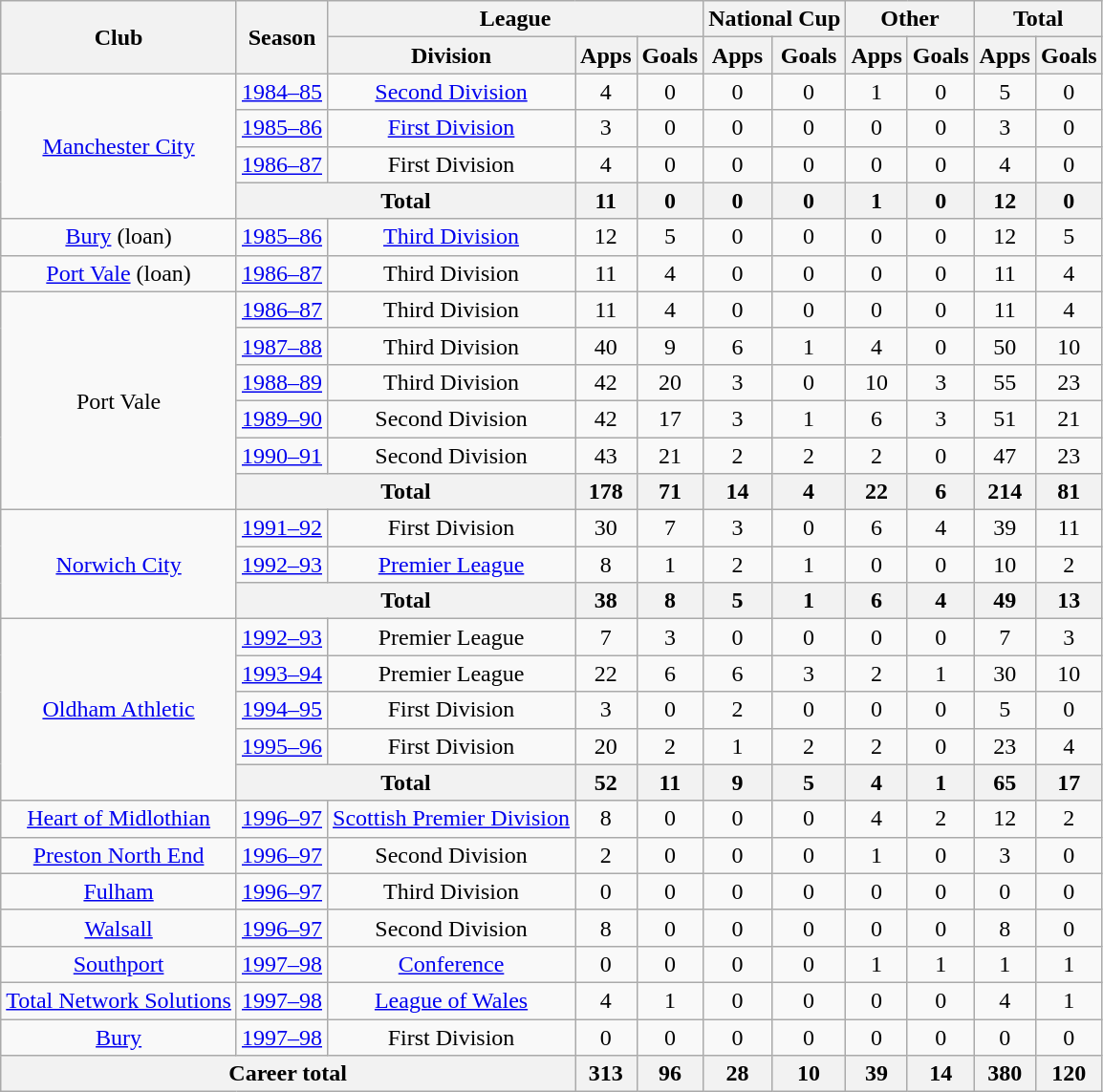<table class="wikitable" style="text-align:center">
<tr>
<th rowspan="2">Club</th>
<th rowspan="2">Season</th>
<th colspan="3">League</th>
<th colspan="2">National Cup</th>
<th colspan="2">Other</th>
<th colspan="2">Total</th>
</tr>
<tr>
<th>Division</th>
<th>Apps</th>
<th>Goals</th>
<th>Apps</th>
<th>Goals</th>
<th>Apps</th>
<th>Goals</th>
<th>Apps</th>
<th>Goals</th>
</tr>
<tr>
<td rowspan="4"><a href='#'>Manchester City</a></td>
<td><a href='#'>1984–85</a></td>
<td><a href='#'>Second Division</a></td>
<td>4</td>
<td>0</td>
<td>0</td>
<td>0</td>
<td>1</td>
<td>0</td>
<td>5</td>
<td>0</td>
</tr>
<tr>
<td><a href='#'>1985–86</a></td>
<td><a href='#'>First Division</a></td>
<td>3</td>
<td>0</td>
<td>0</td>
<td>0</td>
<td>0</td>
<td>0</td>
<td>3</td>
<td>0</td>
</tr>
<tr>
<td><a href='#'>1986–87</a></td>
<td>First Division</td>
<td>4</td>
<td>0</td>
<td>0</td>
<td>0</td>
<td>0</td>
<td>0</td>
<td>4</td>
<td>0</td>
</tr>
<tr>
<th colspan="2">Total</th>
<th>11</th>
<th>0</th>
<th>0</th>
<th>0</th>
<th>1</th>
<th>0</th>
<th>12</th>
<th>0</th>
</tr>
<tr>
<td><a href='#'>Bury</a> (loan)</td>
<td><a href='#'>1985–86</a></td>
<td><a href='#'>Third Division</a></td>
<td>12</td>
<td>5</td>
<td>0</td>
<td>0</td>
<td>0</td>
<td>0</td>
<td>12</td>
<td>5</td>
</tr>
<tr>
<td><a href='#'>Port Vale</a> (loan)</td>
<td><a href='#'>1986–87</a></td>
<td>Third Division</td>
<td>11</td>
<td>4</td>
<td>0</td>
<td>0</td>
<td>0</td>
<td>0</td>
<td>11</td>
<td>4</td>
</tr>
<tr>
<td rowspan="6">Port Vale</td>
<td><a href='#'>1986–87</a></td>
<td>Third Division</td>
<td>11</td>
<td>4</td>
<td>0</td>
<td>0</td>
<td>0</td>
<td>0</td>
<td>11</td>
<td>4</td>
</tr>
<tr>
<td><a href='#'>1987–88</a></td>
<td>Third Division</td>
<td>40</td>
<td>9</td>
<td>6</td>
<td>1</td>
<td>4</td>
<td>0</td>
<td>50</td>
<td>10</td>
</tr>
<tr>
<td><a href='#'>1988–89</a></td>
<td>Third Division</td>
<td>42</td>
<td>20</td>
<td>3</td>
<td>0</td>
<td>10</td>
<td>3</td>
<td>55</td>
<td>23</td>
</tr>
<tr>
<td><a href='#'>1989–90</a></td>
<td>Second Division</td>
<td>42</td>
<td>17</td>
<td>3</td>
<td>1</td>
<td>6</td>
<td>3</td>
<td>51</td>
<td>21</td>
</tr>
<tr>
<td><a href='#'>1990–91</a></td>
<td>Second Division</td>
<td>43</td>
<td>21</td>
<td>2</td>
<td>2</td>
<td>2</td>
<td>0</td>
<td>47</td>
<td>23</td>
</tr>
<tr>
<th colspan="2">Total</th>
<th>178</th>
<th>71</th>
<th>14</th>
<th>4</th>
<th>22</th>
<th>6</th>
<th>214</th>
<th>81</th>
</tr>
<tr>
<td rowspan="3"><a href='#'>Norwich City</a></td>
<td><a href='#'>1991–92</a></td>
<td>First Division</td>
<td>30</td>
<td>7</td>
<td>3</td>
<td>0</td>
<td>6</td>
<td>4</td>
<td>39</td>
<td>11</td>
</tr>
<tr>
<td><a href='#'>1992–93</a></td>
<td><a href='#'>Premier League</a></td>
<td>8</td>
<td>1</td>
<td>2</td>
<td>1</td>
<td>0</td>
<td>0</td>
<td>10</td>
<td>2</td>
</tr>
<tr>
<th colspan="2">Total</th>
<th>38</th>
<th>8</th>
<th>5</th>
<th>1</th>
<th>6</th>
<th>4</th>
<th>49</th>
<th>13</th>
</tr>
<tr>
<td rowspan="5"><a href='#'>Oldham Athletic</a></td>
<td><a href='#'>1992–93</a></td>
<td>Premier League</td>
<td>7</td>
<td>3</td>
<td>0</td>
<td>0</td>
<td>0</td>
<td>0</td>
<td>7</td>
<td>3</td>
</tr>
<tr>
<td><a href='#'>1993–94</a></td>
<td>Premier League</td>
<td>22</td>
<td>6</td>
<td>6</td>
<td>3</td>
<td>2</td>
<td>1</td>
<td>30</td>
<td>10</td>
</tr>
<tr>
<td><a href='#'>1994–95</a></td>
<td>First Division</td>
<td>3</td>
<td>0</td>
<td>2</td>
<td>0</td>
<td>0</td>
<td>0</td>
<td>5</td>
<td>0</td>
</tr>
<tr>
<td><a href='#'>1995–96</a></td>
<td>First Division</td>
<td>20</td>
<td>2</td>
<td>1</td>
<td>2</td>
<td>2</td>
<td>0</td>
<td>23</td>
<td>4</td>
</tr>
<tr>
<th colspan="2">Total</th>
<th>52</th>
<th>11</th>
<th>9</th>
<th>5</th>
<th>4</th>
<th>1</th>
<th>65</th>
<th>17</th>
</tr>
<tr>
<td><a href='#'>Heart of Midlothian</a></td>
<td><a href='#'>1996–97</a></td>
<td><a href='#'>Scottish Premier Division</a></td>
<td>8</td>
<td>0</td>
<td>0</td>
<td>0</td>
<td>4</td>
<td>2</td>
<td>12</td>
<td>2</td>
</tr>
<tr>
<td><a href='#'>Preston North End</a></td>
<td><a href='#'>1996–97</a></td>
<td>Second Division</td>
<td>2</td>
<td>0</td>
<td>0</td>
<td>0</td>
<td>1</td>
<td>0</td>
<td>3</td>
<td>0</td>
</tr>
<tr>
<td><a href='#'>Fulham</a></td>
<td><a href='#'>1996–97</a></td>
<td>Third Division</td>
<td>0</td>
<td>0</td>
<td>0</td>
<td>0</td>
<td>0</td>
<td>0</td>
<td>0</td>
<td>0</td>
</tr>
<tr>
<td><a href='#'>Walsall</a></td>
<td><a href='#'>1996–97</a></td>
<td>Second Division</td>
<td>8</td>
<td>0</td>
<td>0</td>
<td>0</td>
<td>0</td>
<td>0</td>
<td>8</td>
<td>0</td>
</tr>
<tr>
<td><a href='#'>Southport</a></td>
<td><a href='#'>1997–98</a></td>
<td><a href='#'>Conference</a></td>
<td>0</td>
<td>0</td>
<td>0</td>
<td>0</td>
<td>1</td>
<td>1</td>
<td>1</td>
<td>1</td>
</tr>
<tr>
<td><a href='#'>Total Network Solutions</a></td>
<td><a href='#'>1997–98</a></td>
<td><a href='#'>League of Wales</a></td>
<td>4</td>
<td>1</td>
<td>0</td>
<td>0</td>
<td>0</td>
<td>0</td>
<td>4</td>
<td>1</td>
</tr>
<tr>
<td><a href='#'>Bury</a></td>
<td><a href='#'>1997–98</a></td>
<td>First Division</td>
<td>0</td>
<td>0</td>
<td>0</td>
<td>0</td>
<td>0</td>
<td>0</td>
<td>0</td>
<td>0</td>
</tr>
<tr>
<th colspan="3">Career total</th>
<th>313</th>
<th>96</th>
<th>28</th>
<th>10</th>
<th>39</th>
<th>14</th>
<th>380</th>
<th>120</th>
</tr>
</table>
